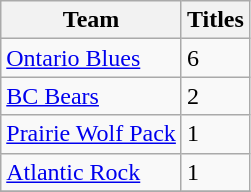<table class="wikitable">
<tr>
<th>Team</th>
<th>Titles</th>
</tr>
<tr>
<td><a href='#'>Ontario Blues</a></td>
<td>6</td>
</tr>
<tr>
<td><a href='#'>BC Bears</a></td>
<td>2</td>
</tr>
<tr>
<td><a href='#'>Prairie Wolf Pack</a></td>
<td>1</td>
</tr>
<tr>
<td><a href='#'>Atlantic Rock</a></td>
<td>1</td>
</tr>
<tr>
</tr>
</table>
